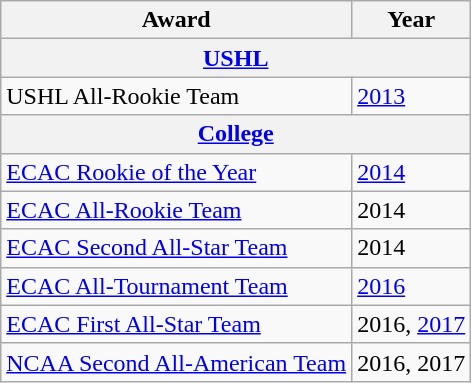<table class="wikitable">
<tr>
<th>Award</th>
<th>Year<br></th>
</tr>
<tr>
<th colspan="2"><a href='#'>USHL</a></th>
</tr>
<tr>
<td>USHL All-Rookie Team</td>
<td><a href='#'>2013</a></td>
</tr>
<tr>
<th colspan="2"><a href='#'>College</a></th>
</tr>
<tr>
<td><a href='#'>ECAC Rookie of the Year</a></td>
<td><a href='#'>2014</a></td>
</tr>
<tr>
<td><a href='#'>ECAC All-Rookie Team</a></td>
<td>2014</td>
</tr>
<tr>
<td><a href='#'>ECAC Second All-Star Team</a></td>
<td>2014</td>
</tr>
<tr>
<td><a href='#'>ECAC All-Tournament Team</a></td>
<td><a href='#'>2016</a></td>
</tr>
<tr>
<td><a href='#'>ECAC First All-Star Team</a></td>
<td>2016, <a href='#'>2017</a></td>
</tr>
<tr>
<td><a href='#'>NCAA Second All-American Team</a></td>
<td>2016, 2017</td>
</tr>
</table>
